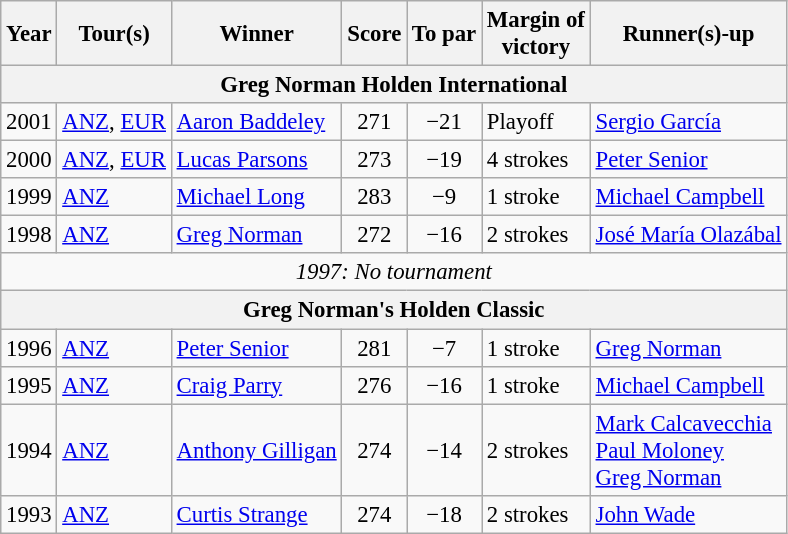<table class="wikitable" style="font-size:95%">
<tr>
<th>Year</th>
<th>Tour(s)</th>
<th>Winner</th>
<th>Score</th>
<th>To par</th>
<th>Margin of<br>victory</th>
<th>Runner(s)-up</th>
</tr>
<tr>
<th colspan="7">Greg Norman Holden International</th>
</tr>
<tr>
<td>2001</td>
<td><a href='#'>ANZ</a>, <a href='#'>EUR</a></td>
<td> <a href='#'>Aaron Baddeley</a></td>
<td align=center>271</td>
<td align=center>−21</td>
<td>Playoff</td>
<td> <a href='#'>Sergio García</a></td>
</tr>
<tr>
<td>2000</td>
<td><a href='#'>ANZ</a>, <a href='#'>EUR</a></td>
<td> <a href='#'>Lucas Parsons</a></td>
<td align=center>273</td>
<td align=center>−19</td>
<td>4 strokes</td>
<td> <a href='#'>Peter Senior</a></td>
</tr>
<tr>
<td>1999</td>
<td><a href='#'>ANZ</a></td>
<td> <a href='#'>Michael Long</a></td>
<td align=center>283</td>
<td align=center>−9</td>
<td>1 stroke</td>
<td> <a href='#'>Michael Campbell</a></td>
</tr>
<tr>
<td>1998</td>
<td><a href='#'>ANZ</a></td>
<td> <a href='#'>Greg Norman</a></td>
<td align=center>272</td>
<td align=center>−16</td>
<td>2 strokes</td>
<td> <a href='#'>José María Olazábal</a></td>
</tr>
<tr>
<td colspan="7" align="center"><em>1997: No tournament</em></td>
</tr>
<tr>
<th colspan="7">Greg Norman's Holden Classic</th>
</tr>
<tr>
<td>1996</td>
<td><a href='#'>ANZ</a></td>
<td> <a href='#'>Peter Senior</a></td>
<td align=center>281</td>
<td align=center>−7</td>
<td>1 stroke</td>
<td> <a href='#'>Greg Norman</a></td>
</tr>
<tr>
<td>1995</td>
<td><a href='#'>ANZ</a></td>
<td> <a href='#'>Craig Parry</a></td>
<td align=center>276</td>
<td align=center>−16</td>
<td>1 stroke</td>
<td> <a href='#'>Michael Campbell</a></td>
</tr>
<tr>
<td>1994</td>
<td><a href='#'>ANZ</a></td>
<td> <a href='#'>Anthony Gilligan</a></td>
<td align=center>274</td>
<td align=center>−14</td>
<td>2 strokes</td>
<td> <a href='#'>Mark Calcavecchia</a><br> <a href='#'>Paul Moloney</a><br> <a href='#'>Greg Norman</a></td>
</tr>
<tr>
<td>1993</td>
<td><a href='#'>ANZ</a></td>
<td> <a href='#'>Curtis Strange</a></td>
<td align=center>274</td>
<td align=center>−18</td>
<td>2 strokes</td>
<td> <a href='#'>John Wade</a></td>
</tr>
</table>
